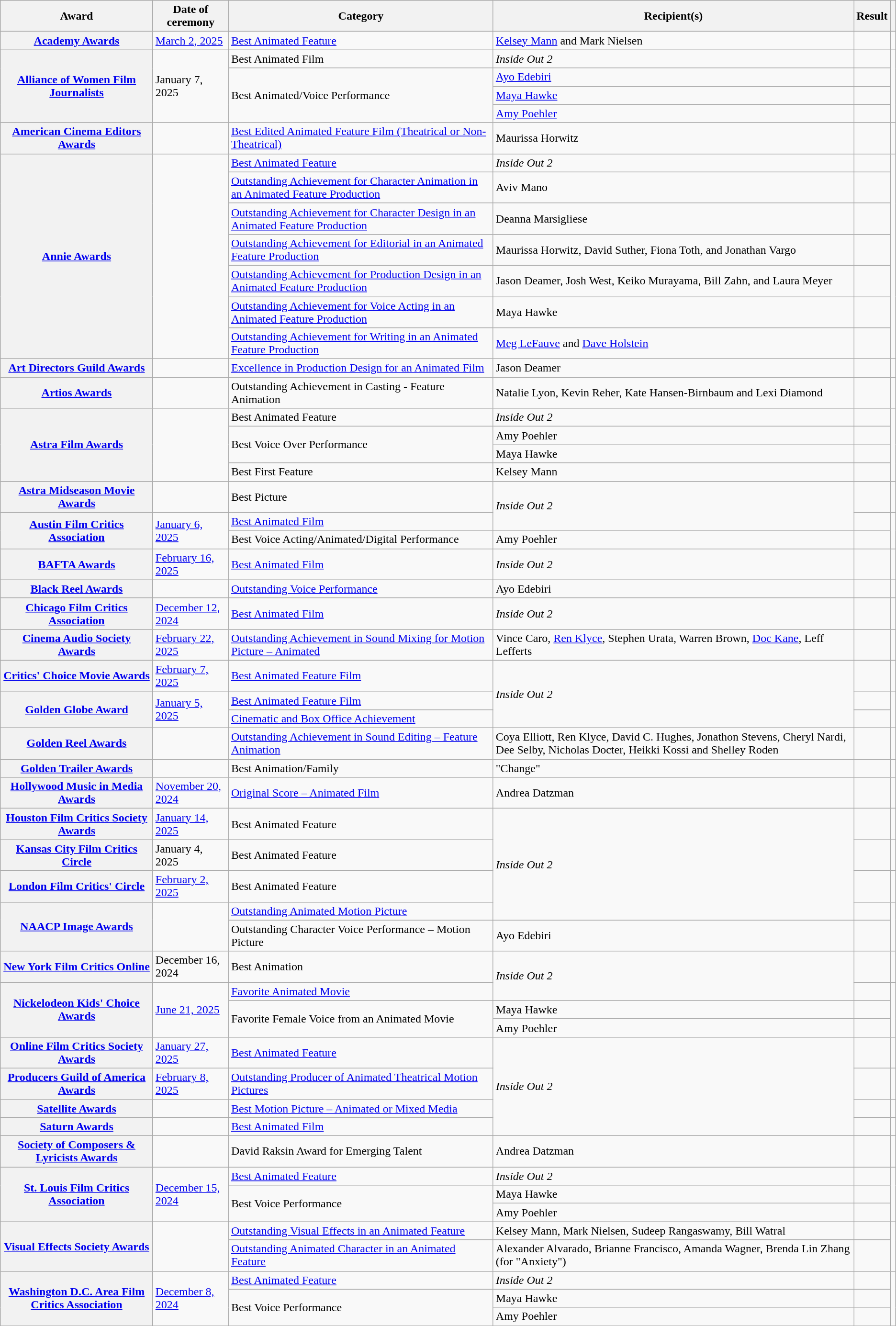<table class="wikitable sortable plainrowheaders">
<tr>
<th scope="col">Award</th>
<th scope="col">Date of ceremony</th>
<th scope="col">Category</th>
<th scope="col">Recipient(s)</th>
<th scope="col">Result</th>
<th scope="col" class="unsortable"></th>
</tr>
<tr>
<th scope="row"><a href='#'>Academy Awards</a></th>
<td><a href='#'>March 2, 2025</a></td>
<td><a href='#'>Best Animated Feature</a></td>
<td><a href='#'>Kelsey Mann</a> and Mark Nielsen</td>
<td></td>
<td align="center"></td>
</tr>
<tr>
<th rowspan="4" scope="row"><a href='#'>Alliance of Women Film Journalists</a></th>
<td rowspan="4">January 7, 2025</td>
<td>Best Animated Film</td>
<td><em>Inside Out 2</em></td>
<td></td>
<td align="center" rowspan="4"></td>
</tr>
<tr>
<td rowspan="3">Best Animated/Voice Performance</td>
<td><a href='#'>Ayo Edebiri</a></td>
<td></td>
</tr>
<tr>
<td><a href='#'>Maya Hawke</a></td>
<td></td>
</tr>
<tr>
<td><a href='#'>Amy Poehler</a></td>
<td></td>
</tr>
<tr>
<th scope=row><a href='#'>American Cinema Editors Awards</a></th>
<td><a href='#'></a></td>
<td><a href='#'>Best Edited Animated Feature Film (Theatrical or Non-Theatrical)</a></td>
<td>Maurissa Horwitz</td>
<td></td>
<td align="center"></td>
</tr>
<tr>
<th scope=row rowspan="7"><a href='#'>Annie Awards</a></th>
<td rowspan="7"><a href='#'></a></td>
<td><a href='#'>Best Animated Feature</a></td>
<td><em>Inside Out 2</em></td>
<td></td>
<td align="center" rowspan="7"><br></td>
</tr>
<tr>
<td><a href='#'>Outstanding Achievement for Character Animation in an Animated Feature Production</a></td>
<td>Aviv Mano</td>
<td></td>
</tr>
<tr>
<td><a href='#'>Outstanding Achievement for Character Design in an Animated Feature Production</a></td>
<td>Deanna Marsigliese</td>
<td></td>
</tr>
<tr>
<td><a href='#'>Outstanding Achievement for Editorial in an Animated Feature Production</a></td>
<td>Maurissa Horwitz, David Suther, Fiona Toth, and Jonathan Vargo</td>
<td></td>
</tr>
<tr>
<td><a href='#'>Outstanding Achievement for Production Design in an Animated Feature Production</a></td>
<td>Jason Deamer, Josh West, Keiko Murayama, Bill Zahn, and Laura Meyer</td>
<td></td>
</tr>
<tr>
<td><a href='#'>Outstanding Achievement for Voice Acting in an Animated Feature Production</a></td>
<td>Maya Hawke</td>
<td></td>
</tr>
<tr>
<td><a href='#'>Outstanding Achievement for Writing in an Animated Feature Production</a></td>
<td><a href='#'>Meg LeFauve</a> and <a href='#'>Dave Holstein</a></td>
<td></td>
</tr>
<tr>
<th scope="row"><a href='#'>Art Directors Guild Awards</a></th>
<td><a href='#'></a></td>
<td><a href='#'>Excellence in Production Design for an Animated Film</a></td>
<td>Jason Deamer</td>
<td></td>
<td align="center"></td>
</tr>
<tr>
<th scope=row><a href='#'>Artios Awards</a></th>
<td><a href='#'></a></td>
<td>Outstanding Achievement in Casting - Feature Animation</td>
<td>Natalie Lyon, Kevin Reher, Kate Hansen-Birnbaum and Lexi Diamond</td>
<td></td>
<td align="center"></td>
</tr>
<tr>
<th scope=row rowspan="4"><a href='#'>Astra Film Awards</a></th>
<td rowspan="4"><a href='#'></a></td>
<td>Best Animated Feature</td>
<td><em>Inside Out 2</em></td>
<td></td>
<td align="center" rowspan="4"></td>
</tr>
<tr>
<td rowspan="2">Best Voice Over Performance</td>
<td>Amy Poehler</td>
<td></td>
</tr>
<tr>
<td>Maya Hawke</td>
<td></td>
</tr>
<tr>
<td>Best First Feature</td>
<td>Kelsey Mann</td>
<td></td>
</tr>
<tr>
<th scope=row><a href='#'>Astra Midseason Movie Awards</a></th>
<td><a href='#'></a></td>
<td>Best Picture</td>
<td rowspan="2"><em>Inside Out 2</em></td>
<td></td>
<td align="center"></td>
</tr>
<tr>
<th rowspan="2" scope="row"><a href='#'>Austin Film Critics Association</a></th>
<td rowspan="2"><a href='#'>January 6, 2025</a></td>
<td><a href='#'>Best Animated Film</a></td>
<td></td>
<td rowspan="2" align="center"></td>
</tr>
<tr>
<td>Best Voice Acting/Animated/Digital Performance</td>
<td>Amy Poehler</td>
<td></td>
</tr>
<tr>
<th scope="row"><a href='#'>BAFTA Awards</a></th>
<td><a href='#'>February 16, 2025</a></td>
<td><a href='#'>Best Animated Film</a></td>
<td><em>Inside Out 2</em></td>
<td></td>
<td align="center"></td>
</tr>
<tr>
<th scope=row><a href='#'>Black Reel Awards</a></th>
<td><a href='#'></a></td>
<td><a href='#'>Outstanding Voice Performance</a></td>
<td>Ayo Edebiri</td>
<td></td>
<td align="center"></td>
</tr>
<tr>
<th scope="row"><a href='#'>Chicago Film Critics Association</a></th>
<td><a href='#'>December 12, 2024</a></td>
<td><a href='#'>Best Animated Film</a></td>
<td><em>Inside Out 2</em></td>
<td></td>
<td align="center"></td>
</tr>
<tr>
<th scope="row"><a href='#'>Cinema Audio Society Awards</a></th>
<td><a href='#'>February 22, 2025</a></td>
<td><a href='#'>Outstanding Achievement in Sound Mixing for Motion Picture – Animated</a></td>
<td>Vince Caro, <a href='#'>Ren Klyce</a>, Stephen Urata, Warren Brown, <a href='#'>Doc Kane</a>, Leff Lefferts</td>
<td></td>
<td align="center"></td>
</tr>
<tr>
<th scope="row"><a href='#'>Critics' Choice Movie Awards</a></th>
<td><a href='#'>February 7, 2025</a></td>
<td><a href='#'>Best Animated Feature Film</a></td>
<td rowspan="3"><em>Inside Out 2</em></td>
<td></td>
<td align="center"></td>
</tr>
<tr>
<th scope=row rowspan="2"><a href='#'>Golden Globe Award</a></th>
<td rowspan="2"><a href='#'>January 5, 2025</a></td>
<td><a href='#'>Best Animated Feature Film</a></td>
<td></td>
<td align="center" rowspan="2"></td>
</tr>
<tr>
<td><a href='#'>Cinematic and Box Office Achievement</a></td>
<td></td>
</tr>
<tr>
<th scope=row><a href='#'>Golden Reel Awards</a></th>
<td><a href='#'></a></td>
<td><a href='#'>Outstanding Achievement in Sound Editing – Feature Animation</a></td>
<td>Coya Elliott, Ren Klyce, David C. Hughes, Jonathon Stevens, Cheryl Nardi, Dee Selby, Nicholas Docter, Heikki Kossi and Shelley Roden</td>
<td></td>
<td align="center"></td>
</tr>
<tr>
<th scope=row><a href='#'>Golden Trailer Awards</a></th>
<td><a href='#'></a></td>
<td>Best Animation/Family</td>
<td>"Change"</td>
<td></td>
<td align="center"></td>
</tr>
<tr>
<th scope=row><a href='#'>Hollywood Music in Media Awards</a></th>
<td><a href='#'>November 20, 2024</a></td>
<td><a href='#'>Original Score – Animated Film</a></td>
<td>Andrea Datzman</td>
<td></td>
<td align="center"></td>
</tr>
<tr>
<th scope="row"><a href='#'>Houston Film Critics Society Awards</a></th>
<td><a href='#'>January 14, 2025</a></td>
<td>Best Animated Feature</td>
<td rowspan=4><em>Inside Out 2</em></td>
<td></td>
<td align="center"></td>
</tr>
<tr>
<th scope="row"><a href='#'>Kansas City Film Critics Circle</a></th>
<td>January 4, 2025</td>
<td>Best Animated Feature</td>
<td></td>
<td align="center"></td>
</tr>
<tr>
<th scope="row"><a href='#'>London Film Critics' Circle</a></th>
<td><a href='#'>February 2, 2025</a></td>
<td>Best Animated Feature</td>
<td></td>
<td align="center"></td>
</tr>
<tr>
<th scope=row rowspan="2"><a href='#'>NAACP Image Awards</a></th>
<td rowspan="2"><a href='#'></a></td>
<td><a href='#'>Outstanding Animated Motion Picture</a></td>
<td></td>
<td align="center" rowspan="2"></td>
</tr>
<tr>
<td>Outstanding Character Voice Performance – Motion Picture</td>
<td>Ayo Edebiri</td>
<td></td>
</tr>
<tr>
<th scope="row"><a href='#'>New York Film Critics Online</a></th>
<td>December 16, 2024</td>
<td>Best Animation</td>
<td rowspan="2"><em>Inside Out 2</em></td>
<td></td>
<td align="center"></td>
</tr>
<tr>
<th rowspan="3" scope="row"><a href='#'>Nickelodeon Kids' Choice Awards</a></th>
<td rowspan="3"><a href='#'>June 21, 2025</a></td>
<td><a href='#'>Favorite Animated Movie</a></td>
<td></td>
<td align="center" rowspan="3"></td>
</tr>
<tr>
<td rowspan="2">Favorite Female Voice from an Animated Movie</td>
<td>Maya Hawke</td>
<td></td>
</tr>
<tr>
<td>Amy Poehler</td>
<td></td>
</tr>
<tr>
<th scope="row"><a href='#'>Online Film Critics Society Awards</a></th>
<td><a href='#'>January 27, 2025</a></td>
<td><a href='#'>Best Animated Feature</a></td>
<td rowspan="4"><em>Inside Out 2</em></td>
<td></td>
<td align="center"></td>
</tr>
<tr>
<th scope="row"><a href='#'>Producers Guild of America Awards</a></th>
<td><a href='#'>February 8, 2025</a></td>
<td><a href='#'>Outstanding Producer of Animated Theatrical Motion Pictures</a></td>
<td></td>
<td align="center"></td>
</tr>
<tr>
<th scope=row><a href='#'>Satellite Awards</a></th>
<td><a href='#'></a></td>
<td><a href='#'>Best Motion Picture – Animated or Mixed Media</a></td>
<td></td>
<td align="center"></td>
</tr>
<tr>
<th scope=row><a href='#'>Saturn Awards</a></th>
<td><a href='#'></a></td>
<td><a href='#'>Best Animated Film</a></td>
<td></td>
<td align="center"><br></td>
</tr>
<tr>
<th scope="row"><a href='#'>Society of Composers & Lyricists Awards</a></th>
<td><a href='#'></a></td>
<td>David Raksin Award for Emerging Talent</td>
<td>Andrea Datzman</td>
<td></td>
<td align="center"></td>
</tr>
<tr>
<th rowspan="3" scope="row"><a href='#'>St. Louis Film Critics Association</a></th>
<td rowspan="3"><a href='#'>December 15, 2024</a></td>
<td><a href='#'>Best Animated Feature</a></td>
<td><em>Inside Out 2</em></td>
<td></td>
<td align="center" rowspan="3"></td>
</tr>
<tr>
<td rowspan="2">Best Voice Performance</td>
<td>Maya Hawke</td>
<td></td>
</tr>
<tr>
<td>Amy Poehler</td>
<td></td>
</tr>
<tr>
<th scope=row rowspan="2"><a href='#'>Visual Effects Society Awards</a></th>
<td rowspan="2"><a href='#'></a></td>
<td><a href='#'>Outstanding Visual Effects in an Animated Feature</a></td>
<td>Kelsey Mann, Mark Nielsen, Sudeep Rangaswamy, Bill Watral</td>
<td></td>
<td align="center" rowspan="2"></td>
</tr>
<tr>
<td><a href='#'>Outstanding Animated Character in an Animated Feature</a></td>
<td>Alexander Alvarado, Brianne Francisco, Amanda Wagner, Brenda Lin Zhang (for "Anxiety")</td>
<td></td>
</tr>
<tr>
<th rowspan="3" scope="row"><a href='#'>Washington D.C. Area Film Critics Association</a></th>
<td rowspan="3"><a href='#'>December 8, 2024</a></td>
<td><a href='#'>Best Animated Feature</a></td>
<td><em>Inside Out 2</em></td>
<td></td>
<td rowspan="3" align="center"></td>
</tr>
<tr>
<td rowspan="2">Best Voice Performance</td>
<td>Maya Hawke</td>
<td></td>
</tr>
<tr>
<td>Amy Poehler</td>
<td></td>
</tr>
<tr>
</tr>
</table>
